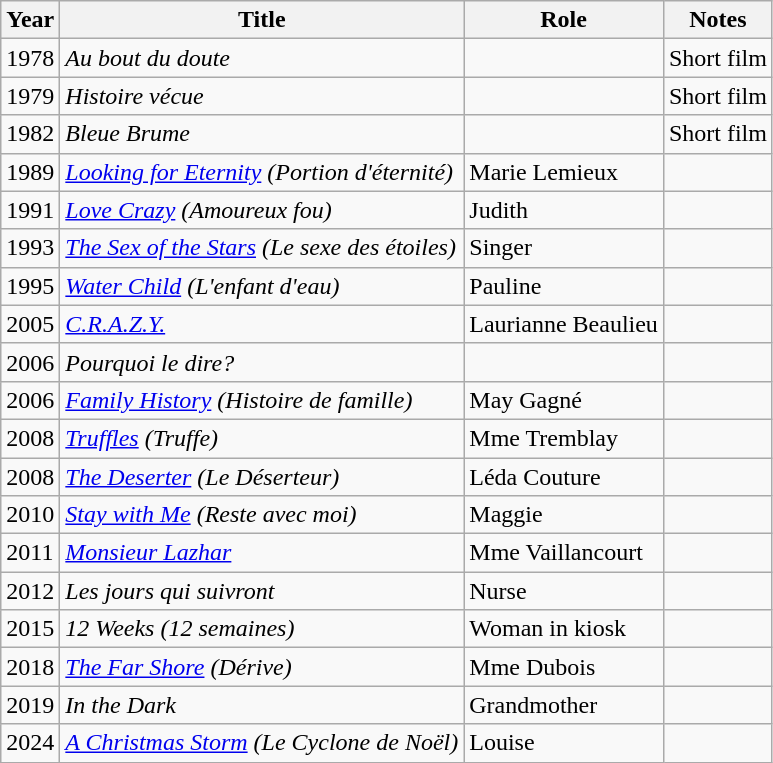<table class="wikitable">
<tr>
<th>Year</th>
<th>Title</th>
<th>Role</th>
<th>Notes</th>
</tr>
<tr>
<td>1978</td>
<td><em>Au bout du doute</em></td>
<td></td>
<td>Short film</td>
</tr>
<tr>
<td>1979</td>
<td><em>Histoire vécue</em></td>
<td></td>
<td>Short film</td>
</tr>
<tr>
<td>1982</td>
<td><em>Bleue Brume</em></td>
<td></td>
<td>Short film</td>
</tr>
<tr>
<td>1989</td>
<td><em><a href='#'>Looking for Eternity</a> (Portion d'éternité)</em></td>
<td>Marie Lemieux</td>
<td></td>
</tr>
<tr>
<td>1991</td>
<td><em><a href='#'>Love Crazy</a> (Amoureux fou)</em></td>
<td>Judith</td>
<td></td>
</tr>
<tr>
<td>1993</td>
<td><em><a href='#'>The Sex of the Stars</a> (Le sexe des étoiles)</em></td>
<td>Singer</td>
<td></td>
</tr>
<tr>
<td>1995</td>
<td><em><a href='#'>Water Child</a> (L'enfant d'eau)</em></td>
<td>Pauline</td>
<td></td>
</tr>
<tr>
<td>2005</td>
<td><em><a href='#'>C.R.A.Z.Y.</a></em></td>
<td>Laurianne Beaulieu</td>
<td></td>
</tr>
<tr>
<td>2006</td>
<td><em>Pourquoi le dire?</em></td>
<td></td>
<td></td>
</tr>
<tr>
<td>2006</td>
<td><em><a href='#'>Family History</a> (Histoire de famille)</em></td>
<td>May Gagné</td>
<td></td>
</tr>
<tr>
<td>2008</td>
<td><em><a href='#'>Truffles</a> (Truffe)</em></td>
<td>Mme Tremblay</td>
<td></td>
</tr>
<tr>
<td>2008</td>
<td><em><a href='#'>The Deserter</a> (Le Déserteur)</em></td>
<td>Léda Couture</td>
<td></td>
</tr>
<tr>
<td>2010</td>
<td><em><a href='#'>Stay with Me</a> (Reste avec moi)</em></td>
<td>Maggie</td>
<td></td>
</tr>
<tr>
<td>2011</td>
<td><em><a href='#'>Monsieur Lazhar</a></em></td>
<td>Mme Vaillancourt</td>
<td></td>
</tr>
<tr>
<td>2012</td>
<td><em>Les jours qui suivront</em></td>
<td>Nurse</td>
<td></td>
</tr>
<tr>
<td>2015</td>
<td><em>12 Weeks (12 semaines)</em></td>
<td>Woman in kiosk</td>
<td></td>
</tr>
<tr>
<td>2018</td>
<td><em><a href='#'>The Far Shore</a> (Dérive)</em></td>
<td>Mme Dubois</td>
<td></td>
</tr>
<tr>
<td>2019</td>
<td><em>In the Dark</em></td>
<td>Grandmother</td>
<td></td>
</tr>
<tr>
<td>2024</td>
<td><em><a href='#'>A Christmas Storm</a> (Le Cyclone de Noël)</em></td>
<td>Louise</td>
<td></td>
</tr>
</table>
